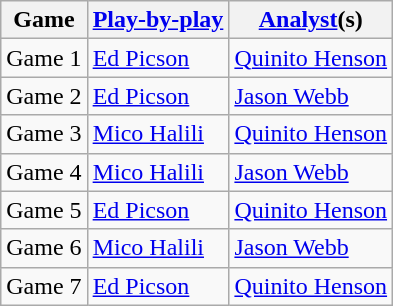<table class="wikitable">
<tr>
<th>Game</th>
<th><a href='#'>Play-by-play</a></th>
<th><a href='#'>Analyst</a>(s)</th>
</tr>
<tr>
<td>Game 1</td>
<td><a href='#'>Ed Picson</a></td>
<td><a href='#'>Quinito Henson</a></td>
</tr>
<tr>
<td>Game 2</td>
<td><a href='#'>Ed Picson</a></td>
<td><a href='#'>Jason Webb</a></td>
</tr>
<tr>
<td>Game 3</td>
<td><a href='#'>Mico Halili</a></td>
<td><a href='#'>Quinito Henson</a></td>
</tr>
<tr>
<td>Game 4</td>
<td><a href='#'>Mico Halili</a></td>
<td><a href='#'>Jason Webb</a></td>
</tr>
<tr>
<td>Game 5</td>
<td><a href='#'>Ed Picson</a></td>
<td><a href='#'>Quinito Henson</a></td>
</tr>
<tr>
<td>Game 6</td>
<td><a href='#'>Mico Halili</a></td>
<td><a href='#'>Jason Webb</a></td>
</tr>
<tr>
<td>Game 7</td>
<td><a href='#'>Ed Picson</a></td>
<td><a href='#'>Quinito Henson</a></td>
</tr>
</table>
